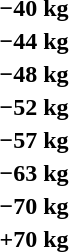<table>
<tr>
<th rowspan=2>−40 kg</th>
<td rowspan=2></td>
<td rowspan=2></td>
<td></td>
</tr>
<tr>
<td></td>
</tr>
<tr>
<th rowspan=2>−44 kg</th>
<td rowspan=2></td>
<td rowspan=2></td>
<td></td>
</tr>
<tr>
<td></td>
</tr>
<tr>
<th rowspan=2>−48 kg</th>
<td rowspan=2></td>
<td rowspan=2></td>
<td></td>
</tr>
<tr>
<td></td>
</tr>
<tr>
<th rowspan=2>−52 kg</th>
<td rowspan=2></td>
<td rowspan=2></td>
<td></td>
</tr>
<tr>
<td></td>
</tr>
<tr>
<th rowspan=2>−57 kg</th>
<td rowspan=2></td>
<td rowspan=2></td>
<td></td>
</tr>
<tr>
<td></td>
</tr>
<tr>
<th rowspan=2>−63 kg</th>
<td rowspan=2></td>
<td rowspan=2></td>
<td></td>
</tr>
<tr>
<td></td>
</tr>
<tr>
<th rowspan=2>−70 kg</th>
<td rowspan=2></td>
<td rowspan=2></td>
<td></td>
</tr>
<tr>
<td></td>
</tr>
<tr>
<th rowspan=2>+70 kg</th>
<td rowspan=2></td>
<td rowspan=2></td>
<td></td>
</tr>
<tr>
<td></td>
</tr>
</table>
